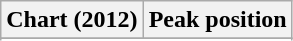<table class="wikitable sortable" border="1">
<tr>
<th>Chart (2012)</th>
<th>Peak position</th>
</tr>
<tr>
</tr>
<tr>
</tr>
</table>
